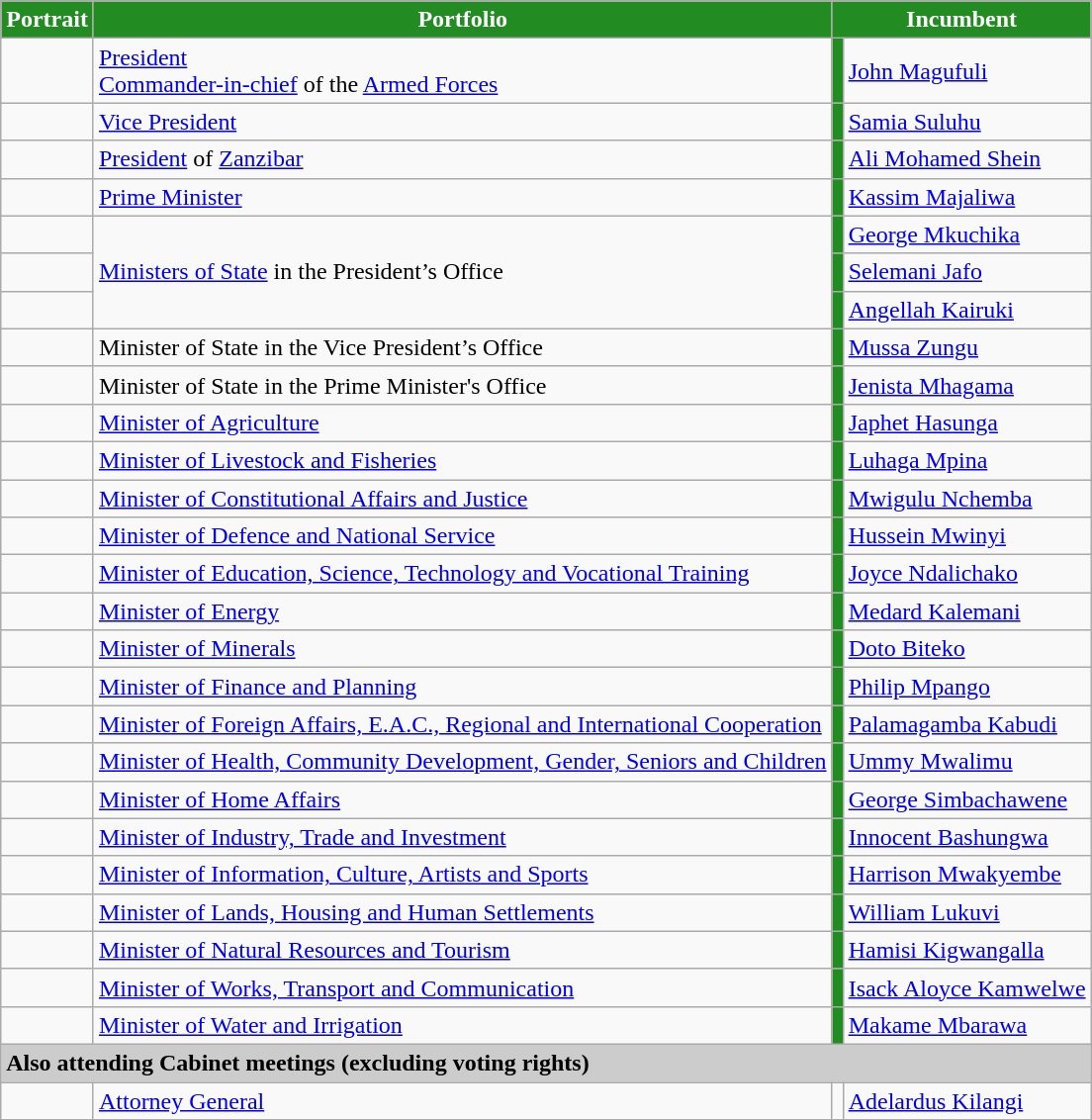<table class="wikitable" id="7 October 2017">
<tr>
<th style="background-color:#228B22;color: white">Portrait</th>
<th style="background-color:#228B22;color: white">Portfolio</th>
<th colspan=2 style="background-color:#228B22;color: white">Incumbent</th>
</tr>
<tr>
<td></td>
<td><a href='#'>President</a><br><a href='#'>Commander-in-chief</a> of the <a href='#'>Armed Forces</a></td>
<td style="background:#228B22"></td>
<td><a href='#'>John Magufuli</a></td>
</tr>
<tr>
<td></td>
<td><a href='#'>Vice President</a></td>
<td style="background:#228B22"></td>
<td><a href='#'>Samia Suluhu</a></td>
</tr>
<tr>
<td></td>
<td><a href='#'>President</a> of <a href='#'>Zanzibar</a><br></td>
<td style="background:#228B22"></td>
<td><a href='#'>Ali Mohamed Shein</a></td>
</tr>
<tr>
<td></td>
<td><a href='#'>Prime Minister</a></td>
<td style="background:#228B22"></td>
<td><a href='#'>Kassim Majaliwa</a> </td>
</tr>
<tr>
<td></td>
<td rowspan="3"><a href='#'>Ministers of State</a> in the President’s Office <br></td>
<td style="background:#228B22"></td>
<td><a href='#'>George Mkuchika</a> </td>
</tr>
<tr>
<td></td>
<td style="background:#228B22"></td>
<td><a href='#'>Selemani Jafo</a> </td>
</tr>
<tr>
<td></td>
<td style="background:#228B22"></td>
<td><a href='#'>Angellah Kairuki</a> </td>
</tr>
<tr>
<td></td>
<td>Minister of State in the Vice President’s Office <br></td>
<td style="background:#228B22"></td>
<td><a href='#'>Mussa Zungu</a> </td>
</tr>
<tr>
<td></td>
<td>Minister of State in the Prime Minister's Office <br></td>
<td style="background:#228B22"></td>
<td><a href='#'>Jenista Mhagama</a> </td>
</tr>
<tr>
<td></td>
<td><a href='#'>Minister of Agriculture</a></td>
<td style="background:#228B22"></td>
<td><a href='#'>Japhet Hasunga</a> </td>
</tr>
<tr>
<td></td>
<td><a href='#'>Minister of Livestock and Fisheries</a></td>
<td style="background:#228B22"></td>
<td><a href='#'>Luhaga Mpina</a> </td>
</tr>
<tr>
<td></td>
<td><a href='#'>Minister of Constitutional Affairs and Justice</a></td>
<td style="background:#228B22"></td>
<td><a href='#'>Mwigulu Nchemba</a> </td>
</tr>
<tr>
<td></td>
<td><a href='#'>Minister of Defence and National Service</a></td>
<td style="background:#228B22"></td>
<td><a href='#'>Hussein Mwinyi</a> </td>
</tr>
<tr>
<td></td>
<td><a href='#'>Minister of Education, Science, Technology and Vocational Training</a></td>
<td style="background:#228B22"></td>
<td><a href='#'>Joyce Ndalichako</a> </td>
</tr>
<tr>
<td></td>
<td><a href='#'>Minister of Energy</a></td>
<td style="background:#228B22"></td>
<td><a href='#'>Medard Kalemani</a> </td>
</tr>
<tr>
<td></td>
<td><a href='#'>Minister of Minerals</a></td>
<td style="background:#228B22"></td>
<td><a href='#'>Doto Biteko</a> </td>
</tr>
<tr>
<td></td>
<td><a href='#'>Minister of Finance and Planning</a></td>
<td style="background:#228B22"></td>
<td><a href='#'>Philip Mpango</a> </td>
</tr>
<tr>
<td></td>
<td><a href='#'>Minister of Foreign Affairs, E.A.C., Regional and International Cooperation</a></td>
<td style="background:#228B22"></td>
<td><a href='#'>Palamagamba Kabudi</a> </td>
</tr>
<tr>
<td></td>
<td><a href='#'>Minister of Health, Community Development, Gender, Seniors and Children</a></td>
<td style="background:#228B22"></td>
<td><a href='#'>Ummy Mwalimu</a> </td>
</tr>
<tr>
<td></td>
<td><a href='#'>Minister of Home Affairs</a></td>
<td style="background:#228B22"></td>
<td><a href='#'>George Simbachawene</a> </td>
</tr>
<tr>
<td></td>
<td><a href='#'>Minister of Industry, Trade and Investment</a></td>
<td style="background:#228B22"></td>
<td><a href='#'>Innocent Bashungwa</a> </td>
</tr>
<tr>
<td></td>
<td><a href='#'>Minister of Information, Culture, Artists and Sports</a></td>
<td style="background:#228B22"></td>
<td><a href='#'>Harrison Mwakyembe</a> </td>
</tr>
<tr>
<td></td>
<td><a href='#'>Minister of Lands, Housing and Human Settlements</a></td>
<td style="background:#228B22"></td>
<td><a href='#'>William Lukuvi</a> </td>
</tr>
<tr>
<td></td>
<td><a href='#'>Minister of Natural Resources and Tourism</a></td>
<td style="background:#228B22"></td>
<td><a href='#'>Hamisi Kigwangalla</a> </td>
</tr>
<tr>
<td></td>
<td><a href='#'>Minister of Works, Transport and Communication</a></td>
<td style="background:#228B22"></td>
<td><a href='#'>Isack Aloyce Kamwelwe</a> </td>
</tr>
<tr>
<td></td>
<td><a href='#'>Minister of Water and Irrigation</a></td>
<td style="background:#228B22"></td>
<td><a href='#'>Makame Mbarawa</a> </td>
</tr>
<tr>
<td style="background:#cccccc;" colspan="5"><strong>Also attending Cabinet meetings (excluding voting rights) </strong></td>
</tr>
<tr>
<td></td>
<td><a href='#'>Attorney General</a></td>
<td></td>
<td><a href='#'>Adelardus Kilangi</a></td>
</tr>
</table>
